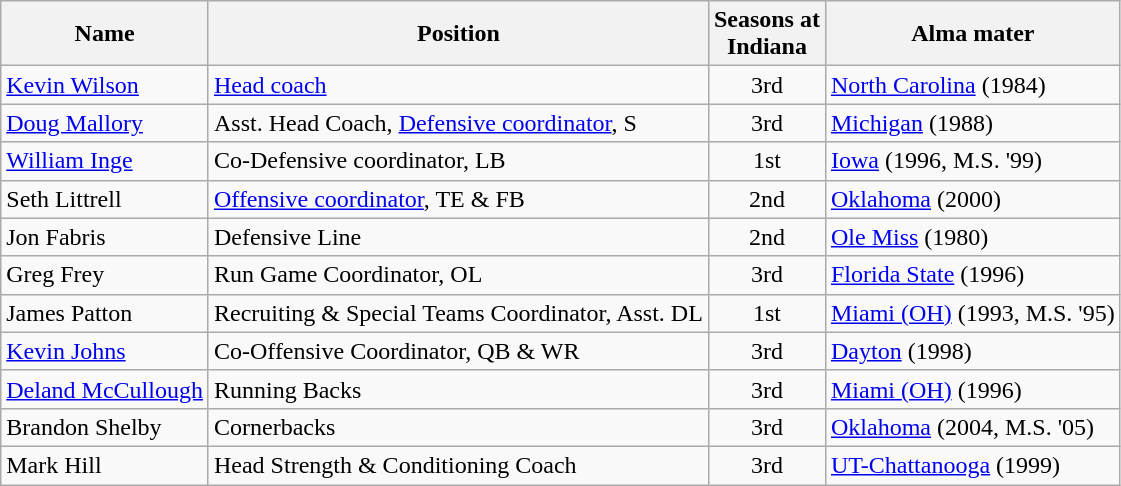<table class="wikitable">
<tr>
<th>Name</th>
<th>Position</th>
<th>Seasons at<br>Indiana</th>
<th>Alma mater</th>
</tr>
<tr align="left">
<td><a href='#'>Kevin Wilson</a></td>
<td><a href='#'>Head coach</a></td>
<td - align="center">3rd</td>
<td><a href='#'>North Carolina</a> (1984)</td>
</tr>
<tr align="left">
<td><a href='#'>Doug Mallory</a></td>
<td>Asst. Head Coach, <a href='#'>Defensive coordinator</a>, S</td>
<td - align="center">3rd</td>
<td><a href='#'>Michigan</a> (1988)</td>
</tr>
<tr align="left">
<td><a href='#'>William Inge</a></td>
<td>Co-Defensive coordinator, LB</td>
<td - align="center">1st</td>
<td><a href='#'>Iowa</a> (1996, M.S. '99)</td>
</tr>
<tr align="left">
<td>Seth Littrell</td>
<td><a href='#'>Offensive coordinator</a>, TE & FB</td>
<td - align="center">2nd</td>
<td><a href='#'>Oklahoma</a> (2000)</td>
</tr>
<tr align="left">
<td>Jon Fabris</td>
<td>Defensive Line</td>
<td - align="center">2nd</td>
<td><a href='#'>Ole Miss</a> (1980)</td>
</tr>
<tr align="left">
<td>Greg Frey</td>
<td>Run Game Coordinator, OL</td>
<td - align="center">3rd</td>
<td><a href='#'>Florida State</a> (1996)</td>
</tr>
<tr align="left">
<td>James Patton</td>
<td>Recruiting & Special Teams Coordinator, Asst. DL</td>
<td - align="center">1st</td>
<td><a href='#'>Miami (OH)</a> (1993, M.S. '95)</td>
</tr>
<tr align="left">
<td><a href='#'>Kevin Johns</a></td>
<td>Co-Offensive Coordinator, QB & WR</td>
<td - align="center">3rd</td>
<td><a href='#'>Dayton</a> (1998)</td>
</tr>
<tr align="left">
<td><a href='#'>Deland McCullough</a></td>
<td>Running Backs</td>
<td - align="center">3rd</td>
<td><a href='#'>Miami (OH)</a> (1996)</td>
</tr>
<tr align="left">
<td>Brandon Shelby</td>
<td>Cornerbacks</td>
<td - align="center">3rd</td>
<td><a href='#'>Oklahoma</a> (2004, M.S. '05)</td>
</tr>
<tr align="left">
<td>Mark Hill</td>
<td>Head Strength & Conditioning Coach</td>
<td - align="center">3rd</td>
<td><a href='#'>UT-Chattanooga</a> (1999)</td>
</tr>
</table>
